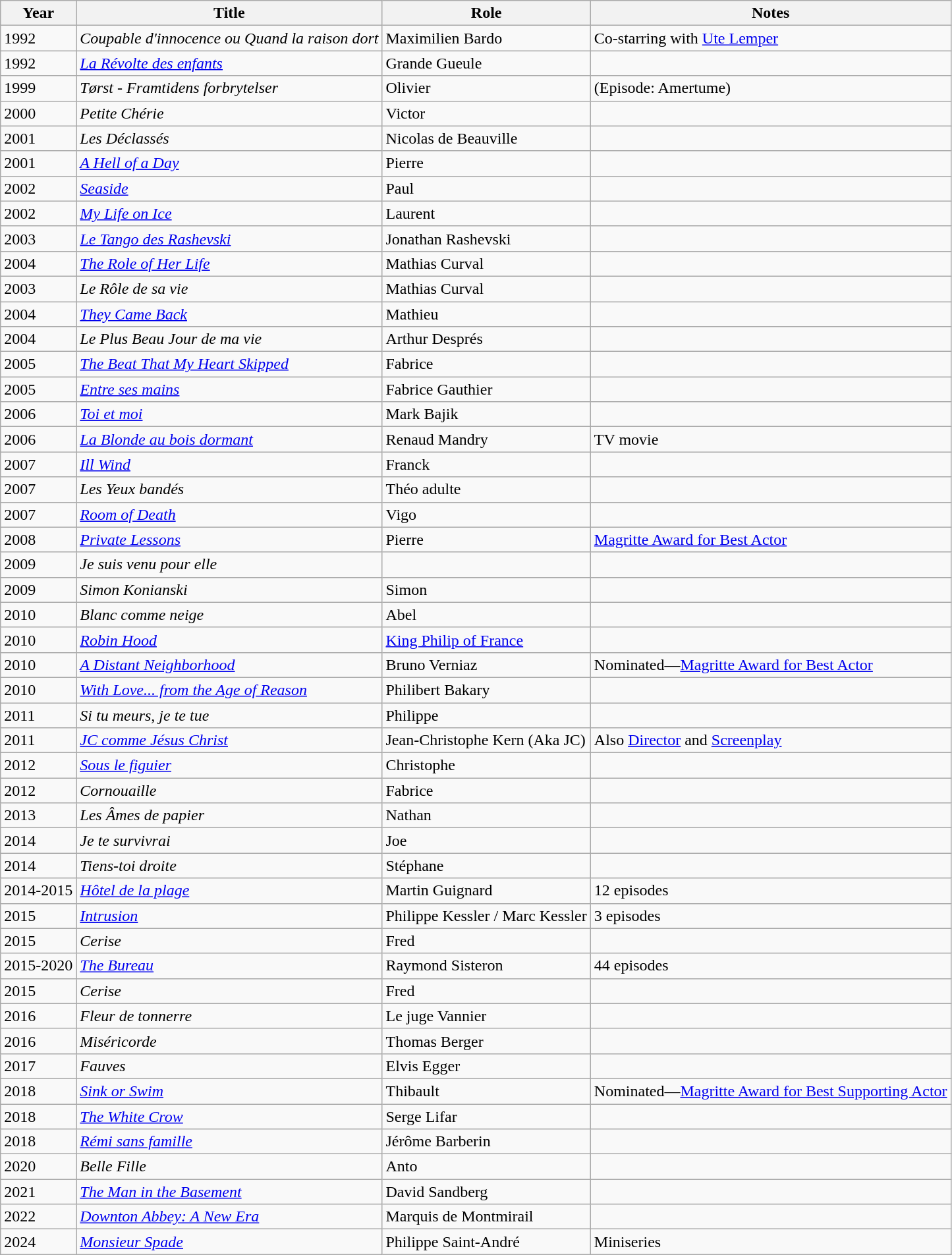<table class="wikitable sortable">
<tr>
<th>Year</th>
<th>Title</th>
<th>Role</th>
<th class="unsortable">Notes</th>
</tr>
<tr>
<td>1992</td>
<td><em>Coupable d'innocence ou Quand la raison dort</em></td>
<td>Maximilien Bardo</td>
<td>Co-starring with <a href='#'>Ute Lemper</a></td>
</tr>
<tr>
<td>1992</td>
<td><em><a href='#'>La Révolte des enfants</a></em></td>
<td>Grande Gueule</td>
<td></td>
</tr>
<tr>
<td>1999</td>
<td><em>Tørst - Framtidens forbrytelser</em></td>
<td>Olivier</td>
<td>(Episode: Amertume)</td>
</tr>
<tr>
<td>2000</td>
<td><em>Petite Chérie</em></td>
<td>Victor</td>
<td></td>
</tr>
<tr>
<td>2001</td>
<td><em>Les Déclassés</em></td>
<td>Nicolas de Beauville</td>
<td></td>
</tr>
<tr>
<td>2001</td>
<td><em><a href='#'>A Hell of a Day</a></em></td>
<td>Pierre</td>
<td></td>
</tr>
<tr>
<td>2002</td>
<td><em><a href='#'>Seaside</a></em></td>
<td>Paul</td>
<td></td>
</tr>
<tr>
<td>2002</td>
<td><em><a href='#'>My Life on Ice</a></em></td>
<td>Laurent</td>
<td></td>
</tr>
<tr>
<td>2003</td>
<td><em><a href='#'>Le Tango des Rashevski</a></em></td>
<td>Jonathan Rashevski</td>
<td></td>
</tr>
<tr>
<td>2004</td>
<td><em><a href='#'>The Role of Her Life</a></em></td>
<td>Mathias Curval</td>
<td></td>
</tr>
<tr>
<td>2003</td>
<td><em>Le Rôle de sa vie</em></td>
<td>Mathias Curval</td>
<td></td>
</tr>
<tr>
<td>2004</td>
<td><em><a href='#'>They Came Back</a></em></td>
<td>Mathieu</td>
<td></td>
</tr>
<tr>
<td>2004</td>
<td><em>Le Plus Beau Jour de ma vie</em></td>
<td>Arthur Després</td>
<td></td>
</tr>
<tr>
<td>2005</td>
<td><em><a href='#'>The Beat That My Heart Skipped</a></em></td>
<td>Fabrice</td>
<td></td>
</tr>
<tr>
<td>2005</td>
<td><em><a href='#'>Entre ses mains</a></em></td>
<td>Fabrice Gauthier</td>
<td></td>
</tr>
<tr>
<td>2006</td>
<td><em><a href='#'>Toi et moi</a></em></td>
<td>Mark Bajik</td>
<td></td>
</tr>
<tr>
<td>2006</td>
<td><em><a href='#'>La Blonde au bois dormant</a></em></td>
<td>Renaud Mandry</td>
<td>TV movie</td>
</tr>
<tr>
<td>2007</td>
<td><em><a href='#'>Ill Wind</a></em></td>
<td>Franck</td>
<td></td>
</tr>
<tr>
<td>2007</td>
<td><em>Les Yeux bandés</em></td>
<td>Théo adulte</td>
<td></td>
</tr>
<tr>
<td>2007</td>
<td><em><a href='#'>Room of Death</a></em></td>
<td>Vigo</td>
<td></td>
</tr>
<tr>
<td>2008</td>
<td><em><a href='#'>Private Lessons</a></em></td>
<td>Pierre</td>
<td><a href='#'>Magritte Award for Best Actor</a></td>
</tr>
<tr>
<td>2009</td>
<td><em>Je suis venu pour elle</em></td>
<td></td>
<td></td>
</tr>
<tr>
<td>2009</td>
<td><em>Simon Konianski</em></td>
<td>Simon</td>
<td></td>
</tr>
<tr>
<td>2010</td>
<td><em>Blanc comme neige</em></td>
<td>Abel</td>
<td></td>
</tr>
<tr>
<td>2010</td>
<td><em><a href='#'>Robin Hood</a></em></td>
<td><a href='#'>King Philip of France</a></td>
<td></td>
</tr>
<tr>
<td>2010</td>
<td><em><a href='#'>A Distant Neighborhood</a></em></td>
<td>Bruno Verniaz</td>
<td>Nominated—<a href='#'>Magritte Award for Best Actor</a></td>
</tr>
<tr>
<td>2010</td>
<td><em><a href='#'>With Love... from the Age of Reason</a></em></td>
<td>Philibert Bakary</td>
<td></td>
</tr>
<tr>
<td>2011</td>
<td><em>Si tu meurs, je te tue</em></td>
<td>Philippe</td>
<td></td>
</tr>
<tr>
<td>2011</td>
<td><em><a href='#'>JC comme Jésus Christ</a></em></td>
<td>Jean-Christophe Kern (Aka JC)</td>
<td>Also <a href='#'>Director</a> and <a href='#'>Screenplay</a></td>
</tr>
<tr>
<td>2012</td>
<td><em><a href='#'>Sous le figuier</a></em></td>
<td>Christophe</td>
<td></td>
</tr>
<tr>
<td>2012</td>
<td><em>Cornouaille</em></td>
<td>Fabrice</td>
<td></td>
</tr>
<tr>
<td>2013</td>
<td><em>Les Âmes de papier</em></td>
<td>Nathan</td>
<td></td>
</tr>
<tr>
<td>2014</td>
<td><em>Je te survivrai</em></td>
<td>Joe</td>
<td></td>
</tr>
<tr>
<td>2014</td>
<td><em>Tiens-toi droite</em></td>
<td>Stéphane</td>
<td></td>
</tr>
<tr>
<td>2014-2015</td>
<td><em><a href='#'>Hôtel de la plage</a></em></td>
<td>Martin Guignard</td>
<td>12 episodes</td>
</tr>
<tr>
<td>2015</td>
<td><em><a href='#'>Intrusion</a></em></td>
<td>Philippe Kessler / Marc Kessler</td>
<td>3 episodes</td>
</tr>
<tr>
<td>2015</td>
<td><em>Cerise</em></td>
<td>Fred</td>
<td></td>
</tr>
<tr>
<td>2015-2020</td>
<td><em><a href='#'>The Bureau</a></em></td>
<td>Raymond Sisteron</td>
<td>44 episodes</td>
</tr>
<tr>
<td>2015</td>
<td><em>Cerise</em></td>
<td>Fred</td>
<td></td>
</tr>
<tr>
<td>2016</td>
<td><em>Fleur de tonnerre</em></td>
<td>Le juge Vannier</td>
<td></td>
</tr>
<tr>
<td>2016</td>
<td><em>Miséricorde</em></td>
<td>Thomas Berger</td>
<td></td>
</tr>
<tr>
<td>2017</td>
<td><em>Fauves</em></td>
<td>Elvis Egger</td>
<td></td>
</tr>
<tr>
<td>2018</td>
<td><em><a href='#'>Sink or Swim</a></em></td>
<td>Thibault</td>
<td>Nominated—<a href='#'>Magritte Award for Best Supporting Actor</a></td>
</tr>
<tr>
<td>2018</td>
<td><em><a href='#'>The White Crow</a></em></td>
<td>Serge Lifar</td>
<td></td>
</tr>
<tr>
<td>2018</td>
<td><em><a href='#'>Rémi sans famille</a></em></td>
<td>Jérôme Barberin</td>
<td></td>
</tr>
<tr>
<td>2020</td>
<td><em>Belle Fille</em></td>
<td>Anto</td>
<td></td>
</tr>
<tr>
<td>2021</td>
<td><em><a href='#'>The Man in the Basement</a></em></td>
<td>David Sandberg</td>
<td></td>
</tr>
<tr>
<td>2022</td>
<td><em><a href='#'>Downton Abbey: A New Era</a></em></td>
<td>Marquis de Montmirail</td>
<td></td>
</tr>
<tr>
<td>2024</td>
<td><em><a href='#'>Monsieur Spade</a></em></td>
<td>Philippe Saint-André</td>
<td>Miniseries</td>
</tr>
</table>
